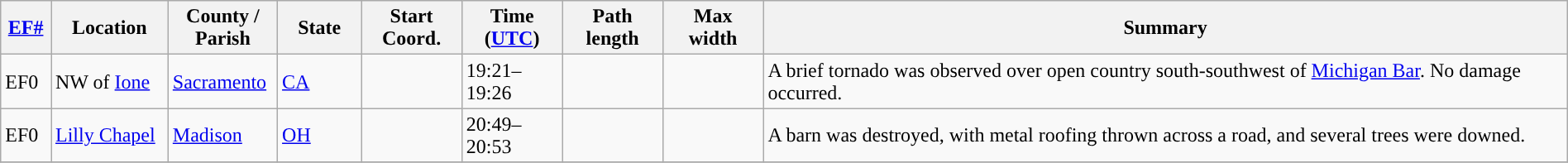<table class="wikitable sortable" style="width:100%;">
<tr>
<th scope="col"  style="width:3%; text-align:center;"><a href='#'>EF#</a></th>
<th scope="col"  style="width:7%; text-align:center;" class="unsortable">Location</th>
<th scope="col"  style="width:6%; text-align:center;" class="unsortable">County / Parish</th>
<th scope="col"  style="width:5%; text-align:center;">State</th>
<th scope="col"  style="width:6%; text-align:center;">Start Coord.</th>
<th scope="col"  style="width:6%; text-align:center;">Time (<a href='#'>UTC</a>)</th>
<th scope="col"  style="width:6%; text-align:center;">Path length</th>
<th scope="col"  style="width:6%; text-align:center;">Max width</th>
<th scope="col" class="unsortable" style="width:48%; text-align:center;">Summary</th>
</tr>
<tr>
<td>EF0</td>
<td>NW of <a href='#'>Ione</a></td>
<td><a href='#'>Sacramento</a></td>
<td><a href='#'>CA</a></td>
<td></td>
<td>19:21–19:26</td>
<td></td>
<td></td>
<td>A brief tornado was observed over open country south-southwest of <a href='#'>Michigan Bar</a>. No damage occurred.</td>
</tr>
<tr>
<td>EF0</td>
<td><a href='#'>Lilly Chapel</a></td>
<td><a href='#'>Madison</a></td>
<td><a href='#'>OH</a></td>
<td></td>
<td>20:49–20:53</td>
<td></td>
<td></td>
<td>A barn was destroyed, with metal roofing thrown across a road, and several trees were downed.</td>
</tr>
<tr>
</tr>
</table>
